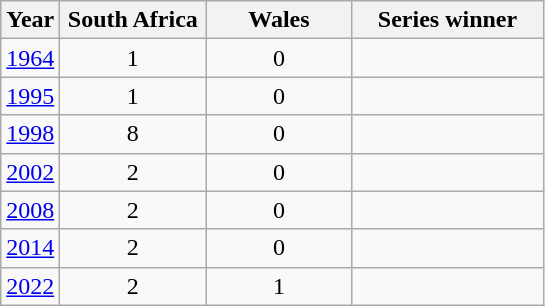<table class="wikitable">
<tr>
<th>Year</th>
<th width="90">South Africa</th>
<th width="90">Wales</th>
<th width="120">Series winner</th>
</tr>
<tr>
<td align=center> <a href='#'>1964</a></td>
<td align=center>1</td>
<td align=center>0</td>
<td></td>
</tr>
<tr>
<td align=center> <a href='#'>1995</a></td>
<td align=center>1</td>
<td align=center>0</td>
<td></td>
</tr>
<tr>
<td align=center> <a href='#'>1998</a></td>
<td align=center>8</td>
<td align=center>0</td>
<td></td>
</tr>
<tr>
<td align=center> <a href='#'>2002</a></td>
<td align=center>2</td>
<td align=center>0</td>
<td></td>
</tr>
<tr>
<td align=center> <a href='#'>2008</a></td>
<td align=center>2</td>
<td align=center>0</td>
<td></td>
</tr>
<tr>
<td align=center> <a href='#'>2014</a></td>
<td align=center>2</td>
<td align=center>0</td>
<td></td>
</tr>
<tr>
<td align=center> <a href='#'>2022</a></td>
<td align=center>2</td>
<td align=center>1</td>
<td></td>
</tr>
</table>
